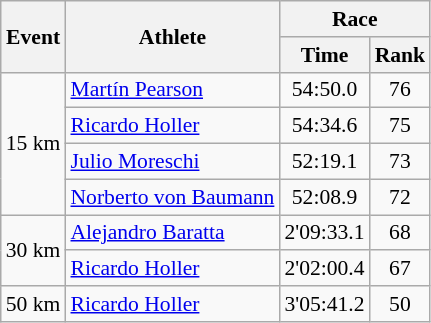<table class="wikitable" border="1" style="font-size:90%">
<tr>
<th rowspan=2>Event</th>
<th rowspan=2>Athlete</th>
<th colspan=2>Race</th>
</tr>
<tr>
<th>Time</th>
<th>Rank</th>
</tr>
<tr>
<td rowspan=4>15 km</td>
<td><a href='#'>Martín Pearson</a></td>
<td align=center>54:50.0</td>
<td align=center>76</td>
</tr>
<tr>
<td><a href='#'>Ricardo Holler</a></td>
<td align=center>54:34.6</td>
<td align=center>75</td>
</tr>
<tr>
<td><a href='#'>Julio Moreschi</a></td>
<td align=center>52:19.1</td>
<td align=center>73</td>
</tr>
<tr>
<td><a href='#'>Norberto von Baumann</a></td>
<td align=center>52:08.9</td>
<td align=center>72</td>
</tr>
<tr>
<td rowspan=2>30 km</td>
<td><a href='#'>Alejandro Baratta</a></td>
<td align=center>2'09:33.1</td>
<td align=center>68</td>
</tr>
<tr>
<td><a href='#'>Ricardo Holler</a></td>
<td align=center>2'02:00.4</td>
<td align=center>67</td>
</tr>
<tr>
<td>50 km</td>
<td><a href='#'>Ricardo Holler</a></td>
<td align=center>3'05:41.2</td>
<td align=center>50</td>
</tr>
</table>
